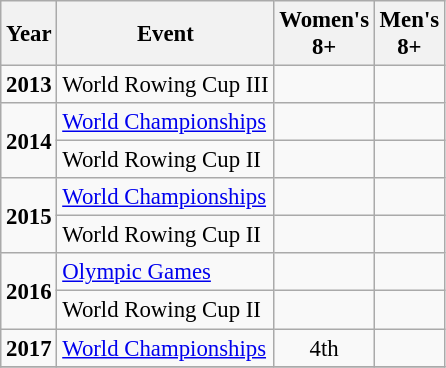<table class="wikitable" style="text-align:center; font-size:95%;">
<tr>
<th align=center>Year</th>
<th align=center>Event</th>
<th style="width:30px;">Women's 8+</th>
<th style="width:30px;">Men's 8+</th>
</tr>
<tr>
<td rowspan="1"><strong>2013</strong></td>
<td align=left>World Rowing Cup III</td>
<td></td>
<td></td>
</tr>
<tr>
<td rowspan="2"><strong>2014</strong></td>
<td align=left><a href='#'>World Championships</a></td>
<td></td>
<td></td>
</tr>
<tr>
<td align=left>World Rowing Cup II</td>
<td></td>
<td></td>
</tr>
<tr>
<td rowspan="2"><strong>2015</strong></td>
<td align=left><a href='#'>World Championships</a></td>
<td></td>
<td></td>
</tr>
<tr>
<td align=left>World Rowing Cup II</td>
<td></td>
<td></td>
</tr>
<tr>
<td rowspan="2"><strong>2016</strong></td>
<td align=left><a href='#'>Olympic Games</a></td>
<td></td>
<td></td>
</tr>
<tr>
<td align=left>World Rowing Cup II</td>
<td></td>
<td></td>
</tr>
<tr>
<td rowspan="1"><strong>2017</strong></td>
<td align=left><a href='#'>World Championships</a></td>
<td>4th</td>
<td></td>
</tr>
<tr>
</tr>
</table>
